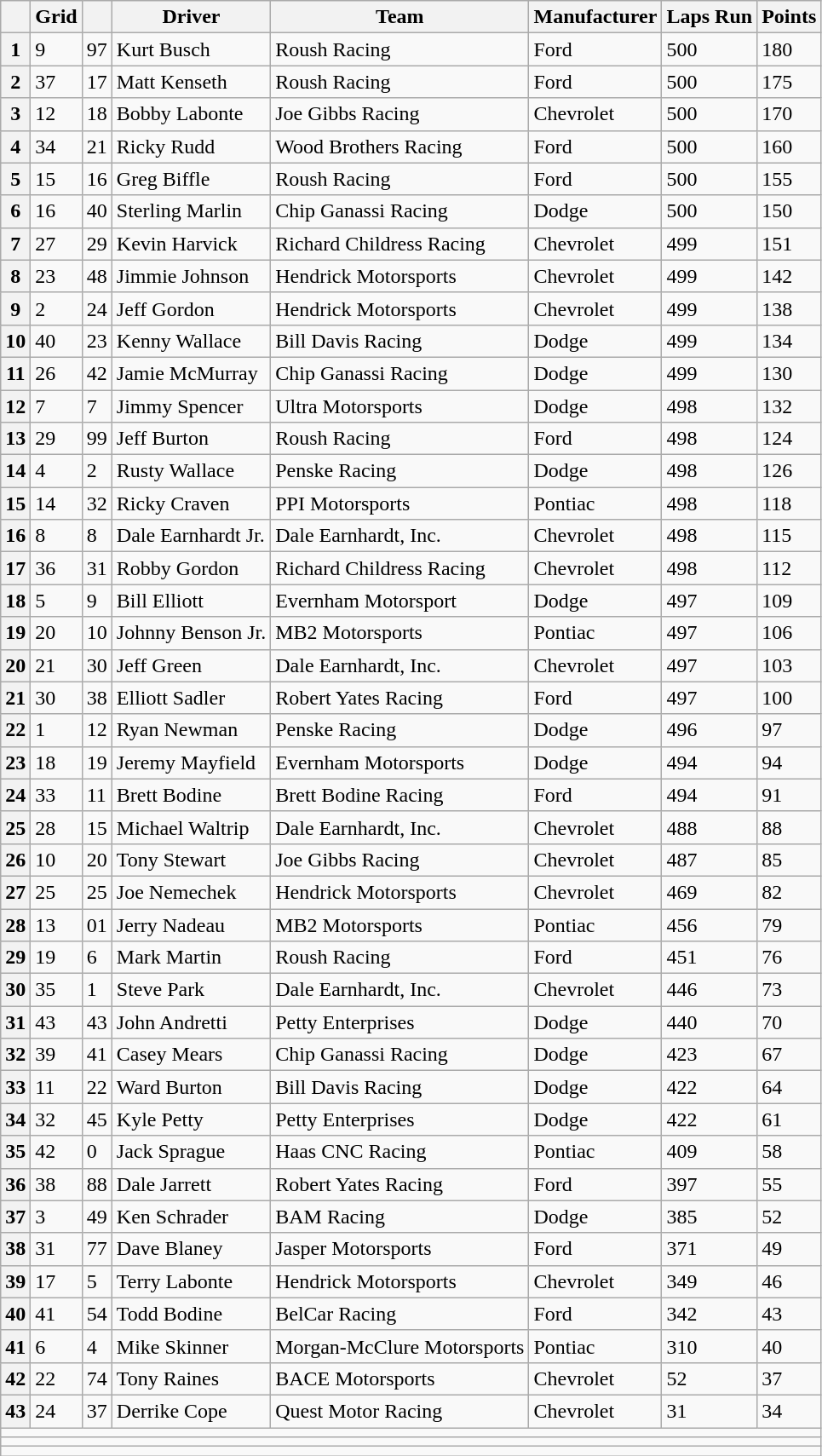<table class="wikitable">
<tr>
<th scope="col"></th>
<th scope="col">Grid</th>
<th scope="col"></th>
<th scope="col">Driver</th>
<th scope="col">Team</th>
<th scope="col">Manufacturer</th>
<th scope="col">Laps Run</th>
<th scope="col">Points</th>
</tr>
<tr>
<th scope="row">1</th>
<td>9</td>
<td>97</td>
<td>Kurt Busch</td>
<td>Roush Racing</td>
<td>Ford</td>
<td>500</td>
<td>180</td>
</tr>
<tr>
<th scope="row">2</th>
<td>37</td>
<td>17</td>
<td>Matt Kenseth</td>
<td>Roush Racing</td>
<td>Ford</td>
<td>500</td>
<td>175</td>
</tr>
<tr>
<th scope="row">3</th>
<td>12</td>
<td>18</td>
<td>Bobby Labonte</td>
<td>Joe Gibbs Racing</td>
<td>Chevrolet</td>
<td>500</td>
<td>170</td>
</tr>
<tr>
<th scope="row">4</th>
<td>34</td>
<td>21</td>
<td>Ricky Rudd</td>
<td>Wood Brothers Racing</td>
<td>Ford</td>
<td>500</td>
<td>160</td>
</tr>
<tr>
<th scope="row">5</th>
<td>15</td>
<td>16</td>
<td>Greg Biffle</td>
<td>Roush Racing</td>
<td>Ford</td>
<td>500</td>
<td>155</td>
</tr>
<tr>
<th scope="row">6</th>
<td>16</td>
<td>40</td>
<td>Sterling Marlin</td>
<td>Chip Ganassi Racing</td>
<td>Dodge</td>
<td>500</td>
<td>150</td>
</tr>
<tr>
<th scope="row">7</th>
<td>27</td>
<td>29</td>
<td>Kevin Harvick</td>
<td>Richard Childress Racing</td>
<td>Chevrolet</td>
<td>499</td>
<td>151</td>
</tr>
<tr>
<th scope="row">8</th>
<td>23</td>
<td>48</td>
<td>Jimmie Johnson</td>
<td>Hendrick Motorsports</td>
<td>Chevrolet</td>
<td>499</td>
<td>142</td>
</tr>
<tr>
<th scope="row">9</th>
<td>2</td>
<td>24</td>
<td>Jeff Gordon</td>
<td>Hendrick Motorsports</td>
<td>Chevrolet</td>
<td>499</td>
<td>138</td>
</tr>
<tr>
<th scope="row">10</th>
<td>40</td>
<td>23</td>
<td>Kenny Wallace</td>
<td>Bill Davis Racing</td>
<td>Dodge</td>
<td>499</td>
<td>134</td>
</tr>
<tr>
<th scope="row">11</th>
<td>26</td>
<td>42</td>
<td>Jamie McMurray</td>
<td>Chip Ganassi Racing</td>
<td>Dodge</td>
<td>499</td>
<td>130</td>
</tr>
<tr>
<th scope="row">12</th>
<td>7</td>
<td>7</td>
<td>Jimmy Spencer</td>
<td>Ultra Motorsports</td>
<td>Dodge</td>
<td>498</td>
<td>132</td>
</tr>
<tr>
<th scope="row">13</th>
<td>29</td>
<td>99</td>
<td>Jeff Burton</td>
<td>Roush Racing</td>
<td>Ford</td>
<td>498</td>
<td>124</td>
</tr>
<tr>
<th scope="row">14</th>
<td>4</td>
<td>2</td>
<td>Rusty Wallace</td>
<td>Penske Racing</td>
<td>Dodge</td>
<td>498</td>
<td>126</td>
</tr>
<tr>
<th scope="row">15</th>
<td>14</td>
<td>32</td>
<td>Ricky Craven</td>
<td>PPI Motorsports</td>
<td>Pontiac</td>
<td>498</td>
<td>118</td>
</tr>
<tr>
<th scope="row">16</th>
<td>8</td>
<td>8</td>
<td>Dale Earnhardt Jr.</td>
<td>Dale Earnhardt, Inc.</td>
<td>Chevrolet</td>
<td>498</td>
<td>115</td>
</tr>
<tr>
<th scope="row">17</th>
<td>36</td>
<td>31</td>
<td>Robby Gordon</td>
<td>Richard Childress Racing</td>
<td>Chevrolet</td>
<td>498</td>
<td>112</td>
</tr>
<tr>
<th scope="row">18</th>
<td>5</td>
<td>9</td>
<td>Bill Elliott</td>
<td>Evernham Motorsport</td>
<td>Dodge</td>
<td>497</td>
<td>109</td>
</tr>
<tr>
<th scope="row">19</th>
<td>20</td>
<td>10</td>
<td>Johnny Benson Jr.</td>
<td>MB2 Motorsports</td>
<td>Pontiac</td>
<td>497</td>
<td>106</td>
</tr>
<tr>
<th scope="row">20</th>
<td>21</td>
<td>30</td>
<td>Jeff Green</td>
<td>Dale Earnhardt, Inc.</td>
<td>Chevrolet</td>
<td>497</td>
<td>103</td>
</tr>
<tr>
<th scope="row">21</th>
<td>30</td>
<td>38</td>
<td>Elliott Sadler</td>
<td>Robert Yates Racing</td>
<td>Ford</td>
<td>497</td>
<td>100</td>
</tr>
<tr>
<th scope="row">22</th>
<td>1</td>
<td>12</td>
<td>Ryan Newman</td>
<td>Penske Racing</td>
<td>Dodge</td>
<td>496</td>
<td>97</td>
</tr>
<tr>
<th scope="row">23</th>
<td>18</td>
<td>19</td>
<td>Jeremy Mayfield</td>
<td>Evernham Motorsports</td>
<td>Dodge</td>
<td>494</td>
<td>94</td>
</tr>
<tr>
<th scope="row">24</th>
<td>33</td>
<td>11</td>
<td>Brett Bodine</td>
<td>Brett Bodine Racing</td>
<td>Ford</td>
<td>494</td>
<td>91</td>
</tr>
<tr>
<th scope="row">25</th>
<td>28</td>
<td>15</td>
<td>Michael Waltrip</td>
<td>Dale Earnhardt, Inc.</td>
<td>Chevrolet</td>
<td>488</td>
<td>88</td>
</tr>
<tr>
<th scope="row">26</th>
<td>10</td>
<td>20</td>
<td>Tony Stewart</td>
<td>Joe Gibbs Racing</td>
<td>Chevrolet</td>
<td>487</td>
<td>85</td>
</tr>
<tr>
<th scope="row">27</th>
<td>25</td>
<td>25</td>
<td>Joe Nemechek</td>
<td>Hendrick Motorsports</td>
<td>Chevrolet</td>
<td>469</td>
<td>82</td>
</tr>
<tr>
<th scope="row">28</th>
<td>13</td>
<td>01</td>
<td>Jerry Nadeau</td>
<td>MB2 Motorsports</td>
<td>Pontiac</td>
<td>456</td>
<td>79</td>
</tr>
<tr>
<th scope="row">29</th>
<td>19</td>
<td>6</td>
<td>Mark Martin</td>
<td>Roush Racing</td>
<td>Ford</td>
<td>451</td>
<td>76</td>
</tr>
<tr>
<th scope="row">30</th>
<td>35</td>
<td>1</td>
<td>Steve Park</td>
<td>Dale Earnhardt, Inc.</td>
<td>Chevrolet</td>
<td>446</td>
<td>73</td>
</tr>
<tr>
<th scope="row">31</th>
<td>43</td>
<td>43</td>
<td>John Andretti</td>
<td>Petty Enterprises</td>
<td>Dodge</td>
<td>440</td>
<td>70</td>
</tr>
<tr>
<th scope="row">32</th>
<td>39</td>
<td>41</td>
<td>Casey Mears</td>
<td>Chip Ganassi Racing</td>
<td>Dodge</td>
<td>423</td>
<td>67</td>
</tr>
<tr>
<th scope="row">33</th>
<td>11</td>
<td>22</td>
<td>Ward Burton</td>
<td>Bill Davis Racing</td>
<td>Dodge</td>
<td>422</td>
<td>64</td>
</tr>
<tr>
<th scope="row">34</th>
<td>32</td>
<td>45</td>
<td>Kyle Petty</td>
<td>Petty Enterprises</td>
<td>Dodge</td>
<td>422</td>
<td>61</td>
</tr>
<tr>
<th scope="row">35</th>
<td>42</td>
<td>0</td>
<td>Jack Sprague</td>
<td>Haas CNC Racing</td>
<td>Pontiac</td>
<td>409</td>
<td>58</td>
</tr>
<tr>
<th scope="row">36</th>
<td>38</td>
<td>88</td>
<td>Dale Jarrett</td>
<td>Robert Yates Racing</td>
<td>Ford</td>
<td>397</td>
<td>55</td>
</tr>
<tr>
<th scope="row">37</th>
<td>3</td>
<td>49</td>
<td>Ken Schrader</td>
<td>BAM Racing</td>
<td>Dodge</td>
<td>385</td>
<td>52</td>
</tr>
<tr>
<th scope="row">38</th>
<td>31</td>
<td>77</td>
<td>Dave Blaney</td>
<td>Jasper Motorsports</td>
<td>Ford</td>
<td>371</td>
<td>49</td>
</tr>
<tr>
<th scope="row">39</th>
<td>17</td>
<td>5</td>
<td>Terry Labonte</td>
<td>Hendrick Motorsports</td>
<td>Chevrolet</td>
<td>349</td>
<td>46</td>
</tr>
<tr>
<th scope="row">40</th>
<td>41</td>
<td>54</td>
<td>Todd Bodine</td>
<td>BelCar Racing</td>
<td>Ford</td>
<td>342</td>
<td>43</td>
</tr>
<tr>
<th scope="row">41</th>
<td>6</td>
<td>4</td>
<td>Mike Skinner</td>
<td>Morgan-McClure Motorsports</td>
<td>Pontiac</td>
<td>310</td>
<td>40</td>
</tr>
<tr>
<th scope="row">42</th>
<td>22</td>
<td>74</td>
<td>Tony Raines</td>
<td>BACE Motorsports</td>
<td>Chevrolet</td>
<td>52</td>
<td>37</td>
</tr>
<tr>
<th scope="row">43</th>
<td>24</td>
<td>37</td>
<td>Derrike Cope</td>
<td>Quest Motor Racing</td>
<td>Chevrolet</td>
<td>31</td>
<td>34</td>
</tr>
<tr class="sortbottom">
<td colspan="8"></td>
</tr>
<tr class="sortbottom">
<td colspan="8"></td>
</tr>
<tr class="sortbottom">
<td colspan="8"></td>
</tr>
</table>
